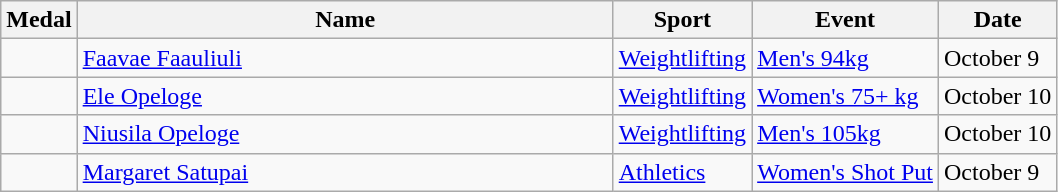<table class="wikitable sortable">
<tr>
<th>Medal</th>
<th width=350px>Name</th>
<th>Sport</th>
<th>Event</th>
<th>Date</th>
</tr>
<tr>
<td></td>
<td><a href='#'>Faavae Faauliuli </a></td>
<td><a href='#'>Weightlifting</a></td>
<td><a href='#'>Men's 94kg</a></td>
<td>October 9</td>
</tr>
<tr>
<td></td>
<td><a href='#'>Ele Opeloge</a></td>
<td><a href='#'>Weightlifting</a></td>
<td><a href='#'>Women's 75+ kg</a></td>
<td>October 10</td>
</tr>
<tr>
<td></td>
<td><a href='#'>Niusila Opeloge</a></td>
<td><a href='#'>Weightlifting</a></td>
<td><a href='#'>Men's 105kg</a></td>
<td>October 10</td>
</tr>
<tr>
<td></td>
<td><a href='#'>Margaret Satupai</a></td>
<td><a href='#'>Athletics</a></td>
<td><a href='#'>Women's Shot Put</a></td>
<td>October 9</td>
</tr>
</table>
